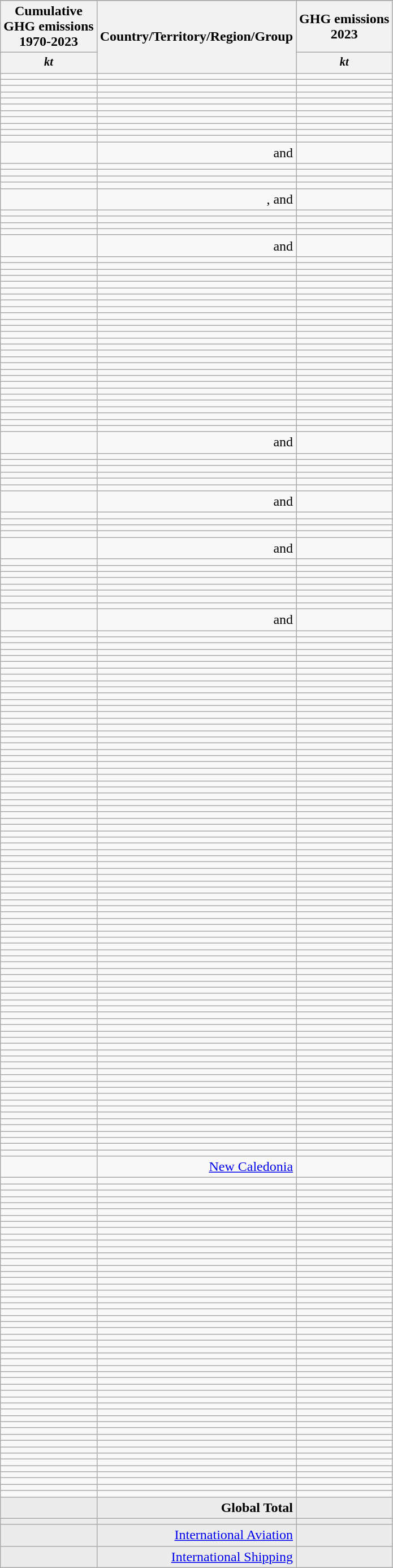<table class="mw-datatable wikitable sortable sticky-header-multi static-row-numbers sort-under" style="text-align:right;">
<tr>
</tr>
<tr>
<th data-sort-type=number>Cumulative<br>GHG emissions<br>1970-2023</th>
<th rowspan=2 data-sort-type=text>Country/Territory/Region/Group</th>
<th data-sort-type=number>GHG emissions<br>2023</th>
</tr>
<tr style="font-size:85%; font-style:italic;">
<th data-sort-type=number>kt<sub></sub></th>
<th data-sort-type=number>kt<sub></sub></th>
</tr>
<tr>
<td data-sort-value=100.00000></td>
<td></td>
<td></td>
</tr>
<tr>
<td data-sort-value=92.44468></td>
<td></td>
<td></td>
</tr>
<tr>
<td data-sort-value=33.99654></td>
<td></td>
<td></td>
</tr>
<tr>
<td data-sort-value=28.38472></td>
<td></td>
<td></td>
</tr>
<tr>
<td data-sort-value=18.35031></td>
<td></td>
<td></td>
</tr>
<tr>
<td data-sort-value=16.18695></td>
<td></td>
<td></td>
</tr>
<tr>
<td data-sort-value=12.32108></td>
<td></td>
<td></td>
</tr>
<tr>
<td data-sort-value=9.89566></td>
<td></td>
<td></td>
</tr>
<tr>
<td data-sort-value=9.45282></td>
<td></td>
<td></td>
</tr>
<tr>
<td data-sort-value=8.48566></td>
<td></td>
<td></td>
</tr>
<tr>
<td data-sort-value=8.30987></td>
<td></td>
<td></td>
</tr>
<tr>
<td data-sort-value=7.97554></td>
<td> and </td>
<td></td>
</tr>
<tr>
<td data-sort-value=7.49392></td>
<td></td>
<td></td>
</tr>
<tr>
<td data-sort-value=7.40104></td>
<td></td>
<td></td>
</tr>
<tr>
<td data-sort-value=7.16409></td>
<td></td>
<td></td>
</tr>
<tr>
<td data-sort-value=7.16391></td>
<td></td>
<td></td>
</tr>
<tr>
<td data-sort-value=6.98929></td>
<td>,  and </td>
<td></td>
</tr>
<tr>
<td data-sort-value=6.47461></td>
<td></td>
<td></td>
</tr>
<tr>
<td data-sort-value=6.34442></td>
<td></td>
<td></td>
</tr>
<tr>
<td data-sort-value=5.70647></td>
<td></td>
<td></td>
</tr>
<tr>
<td data-sort-value=4.75013></td>
<td></td>
<td></td>
</tr>
<tr>
<td data-sort-value=4.64742></td>
<td> and </td>
<td></td>
</tr>
<tr>
<td data-sort-value=4.40700></td>
<td></td>
<td></td>
</tr>
<tr>
<td data-sort-value=4.25839></td>
<td></td>
<td></td>
</tr>
<tr>
<td data-sort-value=4.25762></td>
<td></td>
<td></td>
</tr>
<tr>
<td data-sort-value=4.11217></td>
<td></td>
<td></td>
</tr>
<tr>
<td data-sort-value=4.00715></td>
<td></td>
<td></td>
</tr>
<tr>
<td data-sort-value=3.06682></td>
<td></td>
<td></td>
</tr>
<tr>
<td data-sort-value=3.04929></td>
<td></td>
<td></td>
</tr>
<tr>
<td data-sort-value=2.93408></td>
<td></td>
<td></td>
</tr>
<tr>
<td data-sort-value=2.84477></td>
<td></td>
<td></td>
</tr>
<tr>
<td data-sort-value=2.75037></td>
<td></td>
<td></td>
</tr>
<tr>
<td data-sort-value=2.68484></td>
<td></td>
<td></td>
</tr>
<tr>
<td data-sort-value=2.58007></td>
<td></td>
<td></td>
</tr>
<tr>
<td data-sort-value=2.57903></td>
<td></td>
<td></td>
</tr>
<tr>
<td data-sort-value=2.38453></td>
<td></td>
<td></td>
</tr>
<tr>
<td data-sort-value=2.28696></td>
<td></td>
<td></td>
</tr>
<tr>
<td data-sort-value=2.28391></td>
<td></td>
<td></td>
</tr>
<tr>
<td data-sort-value=2.26351></td>
<td></td>
<td></td>
</tr>
<tr>
<td data-sort-value=2.13029></td>
<td></td>
<td></td>
</tr>
<tr>
<td data-sort-value=2.08981></td>
<td></td>
<td></td>
</tr>
<tr>
<td data-sort-value=2.01651></td>
<td></td>
<td></td>
</tr>
<tr>
<td data-sort-value=1.92549></td>
<td></td>
<td></td>
</tr>
<tr>
<td data-sort-value=1.70011></td>
<td></td>
<td></td>
</tr>
<tr>
<td data-sort-value=1.51236></td>
<td></td>
<td></td>
</tr>
<tr>
<td data-sort-value=1.38179></td>
<td></td>
<td></td>
</tr>
<tr>
<td data-sort-value=1.34185></td>
<td></td>
<td></td>
</tr>
<tr>
<td data-sort-value=1.29073></td>
<td></td>
<td></td>
</tr>
<tr>
<td data-sort-value=1.28668></td>
<td></td>
<td></td>
</tr>
<tr>
<td data-sort-value=1.27665></td>
<td></td>
<td></td>
</tr>
<tr>
<td data-sort-value=1.27357></td>
<td> and </td>
<td></td>
</tr>
<tr>
<td data-sort-value=1.27323></td>
<td></td>
<td></td>
</tr>
<tr>
<td data-sort-value=1.21494></td>
<td></td>
<td></td>
</tr>
<tr>
<td data-sort-value=1.20042></td>
<td></td>
<td></td>
</tr>
<tr>
<td data-sort-value=1.16664></td>
<td></td>
<td></td>
</tr>
<tr>
<td data-sort-value=1.13598></td>
<td></td>
<td></td>
</tr>
<tr>
<td data-sort-value=1.10625></td>
<td></td>
<td></td>
</tr>
<tr>
<td data-sort-value=1.01381></td>
<td> and </td>
<td></td>
</tr>
<tr>
<td data-sort-value=1.00431></td>
<td></td>
<td></td>
</tr>
<tr>
<td data-sort-value=1.00149></td>
<td></td>
<td></td>
</tr>
<tr>
<td data-sort-value=0.93524></td>
<td></td>
<td></td>
</tr>
<tr>
<td data-sort-value=0.93182></td>
<td></td>
<td></td>
</tr>
<tr>
<td data-sort-value=0.88630></td>
<td> and </td>
<td></td>
</tr>
<tr>
<td data-sort-value=0.86715></td>
<td></td>
<td></td>
</tr>
<tr>
<td data-sort-value=0.86708></td>
<td></td>
<td></td>
</tr>
<tr>
<td data-sort-value=0.85204></td>
<td></td>
<td></td>
</tr>
<tr>
<td data-sort-value=0.84638></td>
<td></td>
<td></td>
</tr>
<tr>
<td data-sort-value=0.84392></td>
<td></td>
<td></td>
</tr>
<tr>
<td data-sort-value=0.83745></td>
<td></td>
<td></td>
</tr>
<tr>
<td data-sort-value=0.82961></td>
<td></td>
<td></td>
</tr>
<tr>
<td data-sort-value=0.79291></td>
<td></td>
<td></td>
</tr>
<tr>
<td data-sort-value=0.76786></td>
<td> and </td>
<td></td>
</tr>
<tr>
<td data-sort-value=0.75021></td>
<td></td>
<td></td>
</tr>
<tr>
<td data-sort-value=0.71779></td>
<td></td>
<td></td>
</tr>
<tr>
<td data-sort-value=0.71404></td>
<td></td>
<td></td>
</tr>
<tr>
<td data-sort-value=0.70721></td>
<td></td>
<td></td>
</tr>
<tr>
<td data-sort-value=0.67568></td>
<td></td>
<td></td>
</tr>
<tr>
<td data-sort-value=0.61502></td>
<td></td>
<td></td>
</tr>
<tr>
<td data-sort-value=0.59406></td>
<td></td>
<td></td>
</tr>
<tr>
<td data-sort-value=0.55019></td>
<td></td>
<td></td>
</tr>
<tr>
<td data-sort-value=0.54210></td>
<td></td>
<td></td>
</tr>
<tr>
<td data-sort-value=0.51856></td>
<td></td>
<td></td>
</tr>
<tr>
<td data-sort-value=0.51643></td>
<td></td>
<td></td>
</tr>
<tr>
<td data-sort-value=0.51507></td>
<td></td>
<td></td>
</tr>
<tr>
<td data-sort-value=0.46730></td>
<td></td>
<td></td>
</tr>
<tr>
<td data-sort-value=0.46693></td>
<td></td>
<td></td>
</tr>
<tr>
<td data-sort-value=0.43631></td>
<td></td>
<td></td>
</tr>
<tr>
<td data-sort-value=0.42904></td>
<td></td>
<td></td>
</tr>
<tr>
<td data-sort-value=0.42398></td>
<td></td>
<td></td>
</tr>
<tr>
<td data-sort-value=0.40947></td>
<td></td>
<td></td>
</tr>
<tr>
<td data-sort-value=0.40859></td>
<td></td>
<td></td>
</tr>
<tr>
<td data-sort-value=0.40338></td>
<td></td>
<td></td>
</tr>
<tr>
<td data-sort-value=0.38773></td>
<td></td>
<td></td>
</tr>
<tr>
<td data-sort-value=0.38584></td>
<td></td>
<td></td>
</tr>
<tr>
<td data-sort-value=0.38447></td>
<td></td>
<td></td>
</tr>
<tr>
<td data-sort-value=0.37370></td>
<td></td>
<td></td>
</tr>
<tr>
<td data-sort-value=0.37217></td>
<td></td>
<td></td>
</tr>
<tr>
<td data-sort-value=0.37120></td>
<td></td>
<td></td>
</tr>
<tr>
<td data-sort-value=0.36874></td>
<td></td>
<td></td>
</tr>
<tr>
<td data-sort-value=0.36816></td>
<td></td>
<td></td>
</tr>
<tr>
<td data-sort-value=0.36792></td>
<td></td>
<td></td>
</tr>
<tr>
<td data-sort-value=0.36211></td>
<td></td>
<td></td>
</tr>
<tr>
<td data-sort-value=0.35084></td>
<td></td>
<td></td>
</tr>
<tr>
<td data-sort-value=0.35055></td>
<td></td>
<td></td>
</tr>
<tr>
<td data-sort-value=0.34313></td>
<td></td>
<td></td>
</tr>
<tr>
<td data-sort-value=0.30965></td>
<td></td>
<td></td>
</tr>
<tr>
<td data-sort-value=0.30596></td>
<td></td>
<td></td>
</tr>
<tr>
<td data-sort-value=0.29978></td>
<td></td>
<td></td>
</tr>
<tr>
<td data-sort-value=0.29288></td>
<td></td>
<td></td>
</tr>
<tr>
<td data-sort-value=0.28842></td>
<td></td>
<td></td>
</tr>
<tr>
<td data-sort-value=0.28437></td>
<td></td>
<td></td>
</tr>
<tr>
<td data-sort-value=0.27006></td>
<td></td>
<td></td>
</tr>
<tr>
<td data-sort-value=0.26969></td>
<td></td>
<td></td>
</tr>
<tr>
<td data-sort-value=0.26604></td>
<td></td>
<td></td>
</tr>
<tr>
<td data-sort-value=0.26380></td>
<td></td>
<td></td>
</tr>
<tr>
<td data-sort-value=0.25468></td>
<td></td>
<td></td>
</tr>
<tr>
<td data-sort-value=0.24910></td>
<td></td>
<td></td>
</tr>
<tr>
<td data-sort-value=0.24824></td>
<td></td>
<td></td>
</tr>
<tr>
<td data-sort-value=0.23825></td>
<td></td>
<td></td>
</tr>
<tr>
<td data-sort-value=0.23704></td>
<td></td>
<td></td>
</tr>
<tr>
<td data-sort-value=0.23142></td>
<td></td>
<td></td>
</tr>
<tr>
<td data-sort-value=0.21407></td>
<td></td>
<td></td>
</tr>
<tr>
<td data-sort-value=0.21229></td>
<td></td>
<td></td>
</tr>
<tr>
<td data-sort-value=0.21099></td>
<td></td>
<td></td>
</tr>
<tr>
<td data-sort-value=0.19583></td>
<td></td>
<td></td>
</tr>
<tr>
<td data-sort-value=0.18888></td>
<td></td>
<td></td>
</tr>
<tr>
<td data-sort-value=0.18771></td>
<td></td>
<td></td>
</tr>
<tr>
<td data-sort-value=0.18240></td>
<td></td>
<td></td>
</tr>
<tr>
<td data-sort-value=0.18120></td>
<td></td>
<td></td>
</tr>
<tr>
<td data-sort-value=0.18072></td>
<td></td>
<td></td>
</tr>
<tr>
<td data-sort-value=0.17415></td>
<td></td>
<td></td>
</tr>
<tr>
<td data-sort-value=0.16204></td>
<td></td>
<td></td>
</tr>
<tr>
<td data-sort-value=0.15812></td>
<td></td>
<td></td>
</tr>
<tr>
<td data-sort-value=0.13718></td>
<td></td>
<td></td>
</tr>
<tr>
<td data-sort-value=0.13617></td>
<td></td>
<td></td>
</tr>
<tr>
<td data-sort-value=0.13557></td>
<td></td>
<td></td>
</tr>
<tr>
<td data-sort-value=0.13284></td>
<td></td>
<td></td>
</tr>
<tr>
<td data-sort-value=0.13261></td>
<td></td>
<td></td>
</tr>
<tr>
<td data-sort-value=0.12813></td>
<td></td>
<td></td>
</tr>
<tr>
<td data-sort-value=0.12151></td>
<td></td>
<td></td>
</tr>
<tr>
<td data-sort-value=0.11748></td>
<td></td>
<td></td>
</tr>
<tr>
<td data-sort-value=0.11597></td>
<td></td>
<td></td>
</tr>
<tr>
<td data-sort-value=0.11276></td>
<td></td>
<td></td>
</tr>
<tr>
<td data-sort-value=0.10832></td>
<td></td>
<td></td>
</tr>
<tr>
<td data-sort-value=0.09674></td>
<td></td>
<td></td>
</tr>
<tr>
<td data-sort-value=0.09540></td>
<td></td>
<td></td>
</tr>
<tr>
<td data-sort-value=0.09245></td>
<td></td>
<td></td>
</tr>
<tr>
<td data-sort-value=0.08305></td>
<td></td>
<td></td>
</tr>
<tr>
<td data-sort-value=0.07880></td>
<td></td>
<td></td>
</tr>
<tr>
<td data-sort-value=0.07379></td>
<td></td>
<td></td>
</tr>
<tr>
<td data-sort-value=0.07355></td>
<td></td>
<td></td>
</tr>
<tr>
<td data-sort-value=0.06942></td>
<td></td>
<td></td>
</tr>
<tr>
<td data-sort-value=0.06602></td>
<td></td>
<td></td>
</tr>
<tr>
<td data-sort-value=0.06120></td>
<td></td>
<td></td>
</tr>
<tr>
<td data-sort-value=0.05029></td>
<td></td>
<td></td>
</tr>
<tr>
<td data-sort-value=0.04417></td>
<td></td>
<td></td>
</tr>
<tr>
<td data-sort-value=0.04256></td>
<td> <a href='#'>New Caledonia</a></td>
<td></td>
</tr>
<tr>
<td data-sort-value=0.04142></td>
<td></td>
<td></td>
</tr>
<tr>
<td data-sort-value=0.03825></td>
<td></td>
<td></td>
</tr>
<tr>
<td data-sort-value=0.03593></td>
<td></td>
<td></td>
</tr>
<tr>
<td data-sort-value=0.03566></td>
<td></td>
<td></td>
</tr>
<tr>
<td data-sort-value=0.03370></td>
<td></td>
<td></td>
</tr>
<tr>
<td data-sort-value=0.03028></td>
<td></td>
<td></td>
</tr>
<tr>
<td data-sort-value=0.03001></td>
<td></td>
<td></td>
</tr>
<tr>
<td data-sort-value=0.02790></td>
<td></td>
<td></td>
</tr>
<tr>
<td data-sort-value=0.02658></td>
<td></td>
<td></td>
</tr>
<tr>
<td data-sort-value=0.02523></td>
<td></td>
<td></td>
</tr>
<tr>
<td data-sort-value=0.02298></td>
<td></td>
<td></td>
</tr>
<tr>
<td data-sort-value=0.02141></td>
<td></td>
<td></td>
</tr>
<tr>
<td data-sort-value=0.02131></td>
<td></td>
<td></td>
</tr>
<tr>
<td data-sort-value=0.01827></td>
<td></td>
<td></td>
</tr>
<tr>
<td data-sort-value=0.01733></td>
<td></td>
<td></td>
</tr>
<tr>
<td data-sort-value=0.01386></td>
<td></td>
<td></td>
</tr>
<tr>
<td data-sort-value=0.01211></td>
<td></td>
<td></td>
</tr>
<tr>
<td data-sort-value=0.01194></td>
<td></td>
<td></td>
</tr>
<tr>
<td data-sort-value=0.01159></td>
<td></td>
<td></td>
</tr>
<tr>
<td data-sort-value=0.01153></td>
<td></td>
<td></td>
</tr>
<tr>
<td data-sort-value=0.00903></td>
<td></td>
<td></td>
</tr>
<tr>
<td data-sort-value=0.00801></td>
<td></td>
<td></td>
</tr>
<tr>
<td data-sort-value=0.00800></td>
<td></td>
<td></td>
</tr>
<tr>
<td data-sort-value=0.00740></td>
<td></td>
<td></td>
</tr>
<tr>
<td data-sort-value=0.00687></td>
<td></td>
<td></td>
</tr>
<tr>
<td data-sort-value=0.00596></td>
<td></td>
<td></td>
</tr>
<tr>
<td data-sort-value=0.00594></td>
<td></td>
<td></td>
</tr>
<tr>
<td data-sort-value=0.00519></td>
<td></td>
<td></td>
</tr>
<tr>
<td data-sort-value=0.00509></td>
<td></td>
<td></td>
</tr>
<tr>
<td data-sort-value=0.00474></td>
<td></td>
<td></td>
</tr>
<tr>
<td data-sort-value=0.00440></td>
<td></td>
<td></td>
</tr>
<tr>
<td data-sort-value=0.00399></td>
<td></td>
<td></td>
</tr>
<tr>
<td data-sort-value=0.00386></td>
<td></td>
<td></td>
</tr>
<tr>
<td data-sort-value=0.00358></td>
<td></td>
<td></td>
</tr>
<tr>
<td data-sort-value=0.00294></td>
<td></td>
<td></td>
</tr>
<tr>
<td data-sort-value=0.00291></td>
<td></td>
<td></td>
</tr>
<tr>
<td data-sort-value=0.00244></td>
<td></td>
<td></td>
</tr>
<tr>
<td data-sort-value=0.00232></td>
<td></td>
<td></td>
</tr>
<tr>
<td data-sort-value=0.00179></td>
<td></td>
<td></td>
</tr>
<tr>
<td data-sort-value=0.00163></td>
<td></td>
<td></td>
</tr>
<tr>
<td data-sort-value=0.00146></td>
<td></td>
<td></td>
</tr>
<tr>
<td data-sort-value=0.00140></td>
<td></td>
<td></td>
</tr>
<tr>
<td data-sort-value=0.00139></td>
<td></td>
<td></td>
</tr>
<tr>
<td data-sort-value=0.00109></td>
<td></td>
<td></td>
</tr>
<tr>
<td data-sort-value=0.00087></td>
<td></td>
<td></td>
</tr>
<tr>
<td data-sort-value=0.00069></td>
<td></td>
<td></td>
</tr>
<tr>
<td data-sort-value=0.00068></td>
<td></td>
<td></td>
</tr>
<tr>
<td data-sort-value=0.00067></td>
<td></td>
<td></td>
</tr>
<tr>
<td data-sort-value=0.00054></td>
<td></td>
<td></td>
</tr>
<tr>
<td data-sort-value=0.00022></td>
<td></td>
<td></td>
</tr>
<tr>
<td data-sort-value=0.00016></td>
<td></td>
<td></td>
</tr>
<tr class="sortbottom static-row-header" style="background-color:#ececec; font-weight:bold;">
<td data-sort-value=539.80039></td>
<td> Global Total</td>
<td></td>
</tr>
<tr class="sortbottom static-row-header" style="background-color:#ececec;">
<td data-sort-value=66.13448></td>
<td></td>
<td></td>
</tr>
<tr class="sortbottom static-row-header" style="background-color:#ececec;">
<td data-sort-value=4.94615></td>
<td><a href='#'>International Aviation</a></td>
<td></td>
</tr>
<tr class="sortbottom static-row-header" style="background-color:#ececec;">
<td data-sort-value=7.45959></td>
<td><a href='#'>International Shipping</a></td>
<td></td>
</tr>
</table>
